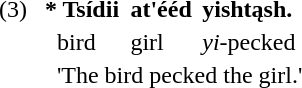<table cellspacing="0" cellpadding="2" style="margin-left:2em">
<tr>
<td>(3)  </td>
<td><strong>* Tsídii</strong></td>
<td><strong>at'ééd</strong></td>
<td><strong>yishtąsh.</strong></td>
</tr>
<tr>
<td></td>
<td>  bird</td>
<td>girl</td>
<td><em>yi</em>-pecked</td>
</tr>
<tr>
<td></td>
<td COLSPAN=3>  'The bird pecked the girl.'</td>
</tr>
</table>
